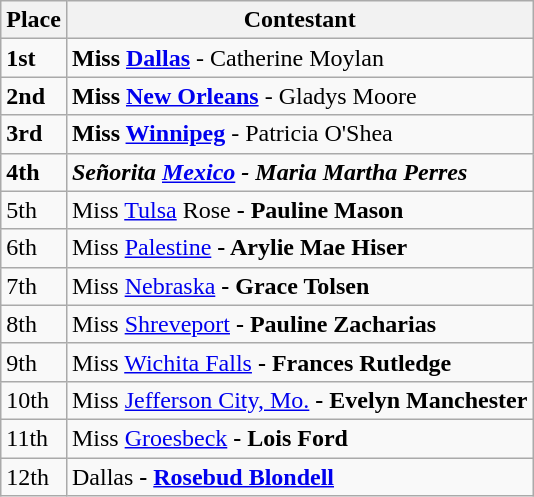<table class="wikitable">
<tr>
<th>Place</th>
<th>Contestant</th>
</tr>
<tr>
<td><strong>1st</strong></td>
<td><strong>Miss <a href='#'>Dallas</a></strong> - Catherine Moylan</td>
</tr>
<tr>
<td><strong>2nd</strong></td>
<td><strong>Miss <a href='#'>New Orleans</a></strong> - Gladys Moore</td>
</tr>
<tr>
<td><strong>3rd</strong></td>
<td><strong>Miss <a href='#'>Winnipeg</a></strong> - Patricia O'Shea</td>
</tr>
<tr>
<td><strong>4th</strong></td>
<td><strong><em>Señorita<em> <a href='#'>Mexico</a><strong> - Maria Martha Perres</td>
</tr>
<tr>
<td></strong>5th<strong></td>
<td></strong>Miss <a href='#'>Tulsa</a> Rose<strong> - Pauline Mason</td>
</tr>
<tr>
<td></strong>6th<strong></td>
<td></strong>Miss <a href='#'>Palestine</a><strong> - Arylie Mae Hiser</td>
</tr>
<tr>
<td></strong>7th<strong></td>
<td></strong>Miss <a href='#'>Nebraska</a><strong> - Grace Tolsen</td>
</tr>
<tr>
<td></strong>8th<strong></td>
<td></strong>Miss <a href='#'>Shreveport</a><strong> - Pauline Zacharias</td>
</tr>
<tr>
<td></strong>9th<strong></td>
<td></strong>Miss <a href='#'>Wichita Falls</a><strong> - Frances Rutledge</td>
</tr>
<tr>
<td></strong>10th<strong></td>
<td></strong>Miss <a href='#'>Jefferson City, Mo.</a><strong> - Evelyn Manchester</td>
</tr>
<tr>
<td></strong>11th<strong></td>
<td></strong>Miss <a href='#'>Groesbeck</a><strong> - Lois Ford</td>
</tr>
<tr>
<td></strong>12th<strong></td>
<td></strong>Dallas<strong> - <a href='#'>Rosebud Blondell</a></td>
</tr>
</table>
